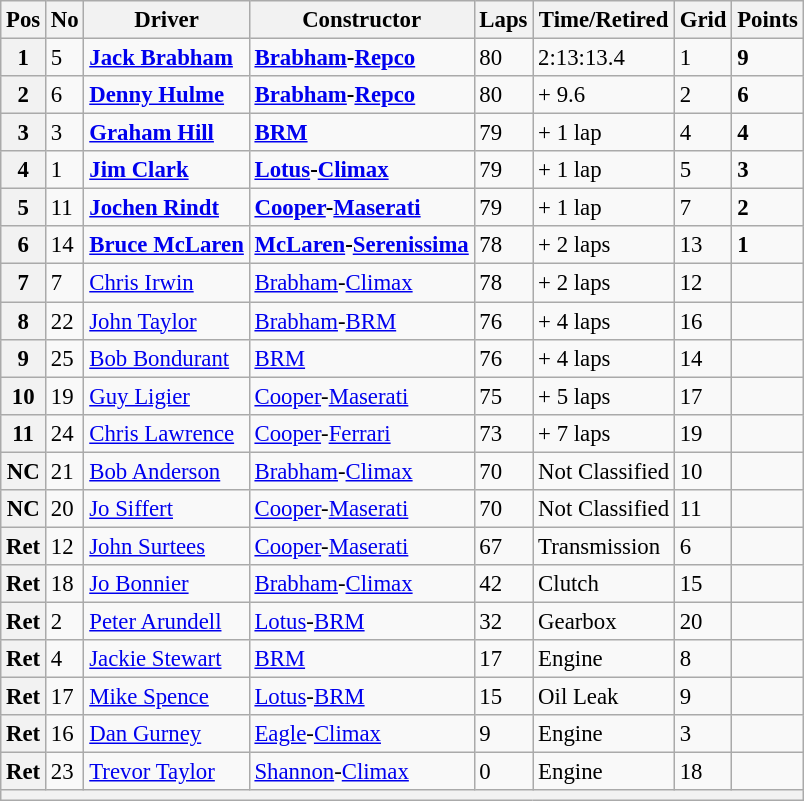<table class="wikitable" style="font-size: 95%">
<tr>
<th>Pos</th>
<th>No</th>
<th>Driver</th>
<th>Constructor</th>
<th>Laps</th>
<th>Time/Retired</th>
<th>Grid</th>
<th>Points</th>
</tr>
<tr>
<th>1</th>
<td>5</td>
<td> <strong><a href='#'>Jack Brabham</a></strong></td>
<td><strong><a href='#'>Brabham</a>-<a href='#'>Repco</a></strong></td>
<td>80</td>
<td>2:13:13.4</td>
<td>1</td>
<td><strong>9</strong></td>
</tr>
<tr>
<th>2</th>
<td>6</td>
<td> <strong><a href='#'>Denny Hulme</a></strong></td>
<td><strong><a href='#'>Brabham</a>-<a href='#'>Repco</a></strong></td>
<td>80</td>
<td>+ 9.6</td>
<td>2</td>
<td><strong>6</strong></td>
</tr>
<tr>
<th>3</th>
<td>3</td>
<td> <strong><a href='#'>Graham Hill</a></strong></td>
<td><strong><a href='#'>BRM</a></strong></td>
<td>79</td>
<td>+ 1 lap</td>
<td>4</td>
<td><strong>4</strong></td>
</tr>
<tr>
<th>4</th>
<td>1</td>
<td> <strong><a href='#'>Jim Clark</a></strong></td>
<td><strong><a href='#'>Lotus</a>-<a href='#'>Climax</a></strong></td>
<td>79</td>
<td>+ 1 lap</td>
<td>5</td>
<td><strong>3</strong></td>
</tr>
<tr>
<th>5</th>
<td>11</td>
<td> <strong><a href='#'>Jochen Rindt</a></strong></td>
<td><strong><a href='#'>Cooper</a>-<a href='#'>Maserati</a></strong></td>
<td>79</td>
<td>+ 1 lap</td>
<td>7</td>
<td><strong>2</strong></td>
</tr>
<tr>
<th>6</th>
<td>14</td>
<td> <strong><a href='#'>Bruce McLaren</a></strong></td>
<td><strong><a href='#'>McLaren</a>-<a href='#'>Serenissima</a></strong></td>
<td>78</td>
<td>+ 2 laps</td>
<td>13</td>
<td><strong>1</strong></td>
</tr>
<tr>
<th>7</th>
<td>7</td>
<td> <a href='#'>Chris Irwin</a></td>
<td><a href='#'>Brabham</a>-<a href='#'>Climax</a></td>
<td>78</td>
<td>+ 2 laps</td>
<td>12</td>
<td></td>
</tr>
<tr>
<th>8</th>
<td>22</td>
<td> <a href='#'>John Taylor</a></td>
<td><a href='#'>Brabham</a>-<a href='#'>BRM</a></td>
<td>76</td>
<td>+ 4 laps</td>
<td>16</td>
<td></td>
</tr>
<tr>
<th>9</th>
<td>25</td>
<td> <a href='#'>Bob Bondurant</a></td>
<td><a href='#'>BRM</a></td>
<td>76</td>
<td>+ 4 laps</td>
<td>14</td>
<td></td>
</tr>
<tr>
<th>10</th>
<td>19</td>
<td> <a href='#'>Guy Ligier</a></td>
<td><a href='#'>Cooper</a>-<a href='#'>Maserati</a></td>
<td>75</td>
<td>+ 5 laps</td>
<td>17</td>
<td></td>
</tr>
<tr>
<th>11</th>
<td>24</td>
<td> <a href='#'>Chris Lawrence</a></td>
<td><a href='#'>Cooper</a>-<a href='#'>Ferrari</a></td>
<td>73</td>
<td>+ 7 laps</td>
<td>19</td>
<td></td>
</tr>
<tr>
<th>NC</th>
<td>21</td>
<td> <a href='#'>Bob Anderson</a></td>
<td><a href='#'>Brabham</a>-<a href='#'>Climax</a></td>
<td>70</td>
<td>Not Classified</td>
<td>10</td>
<td></td>
</tr>
<tr>
<th>NC</th>
<td>20</td>
<td> <a href='#'>Jo Siffert</a></td>
<td><a href='#'>Cooper</a>-<a href='#'>Maserati</a></td>
<td>70</td>
<td>Not Classified</td>
<td>11</td>
<td></td>
</tr>
<tr>
<th>Ret</th>
<td>12</td>
<td> <a href='#'>John Surtees</a></td>
<td><a href='#'>Cooper</a>-<a href='#'>Maserati</a></td>
<td>67</td>
<td>Transmission</td>
<td>6</td>
<td></td>
</tr>
<tr>
<th>Ret</th>
<td>18</td>
<td> <a href='#'>Jo Bonnier</a></td>
<td><a href='#'>Brabham</a>-<a href='#'>Climax</a></td>
<td>42</td>
<td>Clutch</td>
<td>15</td>
<td></td>
</tr>
<tr>
<th>Ret</th>
<td>2</td>
<td> <a href='#'>Peter Arundell</a></td>
<td><a href='#'>Lotus</a>-<a href='#'>BRM</a></td>
<td>32</td>
<td>Gearbox</td>
<td>20</td>
<td></td>
</tr>
<tr>
<th>Ret</th>
<td>4</td>
<td> <a href='#'>Jackie Stewart</a></td>
<td><a href='#'>BRM</a></td>
<td>17</td>
<td>Engine</td>
<td>8</td>
<td></td>
</tr>
<tr>
<th>Ret</th>
<td>17</td>
<td> <a href='#'>Mike Spence</a></td>
<td><a href='#'>Lotus</a>-<a href='#'>BRM</a></td>
<td>15</td>
<td>Oil Leak</td>
<td>9</td>
<td></td>
</tr>
<tr>
<th>Ret</th>
<td>16</td>
<td> <a href='#'>Dan Gurney</a></td>
<td><a href='#'>Eagle</a>-<a href='#'>Climax</a></td>
<td>9</td>
<td>Engine</td>
<td>3</td>
<td></td>
</tr>
<tr>
<th>Ret</th>
<td>23</td>
<td> <a href='#'>Trevor Taylor</a></td>
<td><a href='#'>Shannon</a>-<a href='#'>Climax</a></td>
<td>0</td>
<td>Engine</td>
<td>18</td>
<td></td>
</tr>
<tr>
<th colspan="8"></th>
</tr>
</table>
